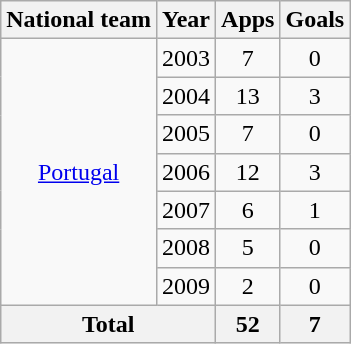<table class="wikitable" style="text-align:center">
<tr>
<th>National team</th>
<th>Year</th>
<th>Apps</th>
<th>Goals</th>
</tr>
<tr>
<td rowspan="7"><a href='#'>Portugal</a></td>
<td>2003</td>
<td>7</td>
<td>0</td>
</tr>
<tr>
<td>2004</td>
<td>13</td>
<td>3</td>
</tr>
<tr>
<td>2005</td>
<td>7</td>
<td>0</td>
</tr>
<tr>
<td>2006</td>
<td>12</td>
<td>3</td>
</tr>
<tr>
<td>2007</td>
<td>6</td>
<td>1</td>
</tr>
<tr>
<td>2008</td>
<td>5</td>
<td>0</td>
</tr>
<tr>
<td>2009</td>
<td>2</td>
<td>0</td>
</tr>
<tr>
<th colspan="2">Total</th>
<th>52</th>
<th>7</th>
</tr>
</table>
